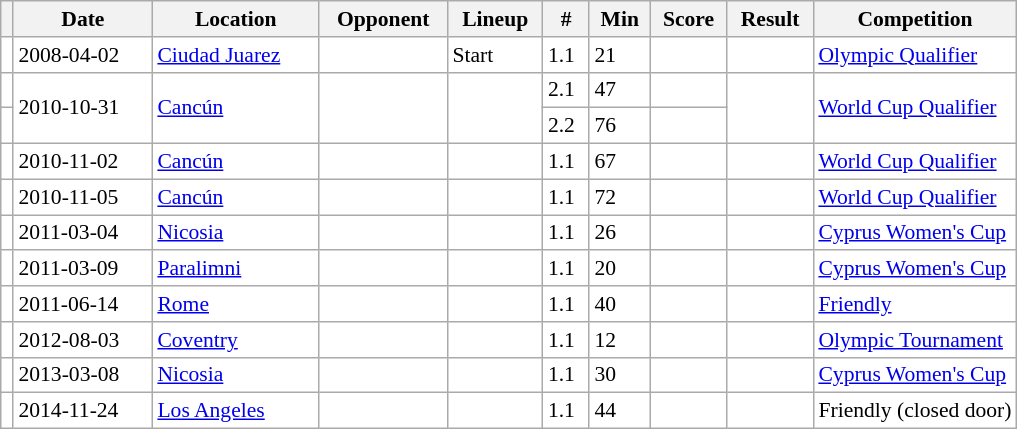<table class="wikitable collapsible sortable" style="font-size:90%; background:#ffffff;">
<tr>
<th data-sort-type="number"></th>
<th>Date</th>
<th>Location</th>
<th>Opponent</th>
<th data-sort-type="number">Lineup</th>
<th>#</th>
<th data-sort-type="number">Min</th>
<th data-sort-type="number">Score</th>
<th data-sort-type="number">Result</th>
<th width="20%">Competition</th>
</tr>
<tr>
<td></td>
<td>2008-04-02</td>
<td><a href='#'>Ciudad Juarez</a></td>
<td></td>
<td>Start</td>
<td>1.1</td>
<td>21</td>
<td></td>
<td></td>
<td><a href='#'>Olympic Qualifier</a></td>
</tr>
<tr>
<td></td>
<td rowspan=2>2010-10-31</td>
<td rowspan=2><a href='#'>Cancún</a></td>
<td rowspan=2></td>
<td rowspan=2></td>
<td>2.1</td>
<td>47</td>
<td></td>
<td rowspan=2></td>
<td rowspan=2 ><a href='#'>World Cup Qualifier</a></td>
</tr>
<tr>
<td></td>
<td>2.2</td>
<td>76</td>
<td></td>
</tr>
<tr>
<td></td>
<td>2010-11-02</td>
<td><a href='#'>Cancún</a></td>
<td></td>
<td></td>
<td>1.1</td>
<td>67</td>
<td></td>
<td></td>
<td><a href='#'>World Cup Qualifier</a></td>
</tr>
<tr>
<td></td>
<td>2010-11-05</td>
<td><a href='#'>Cancún</a></td>
<td></td>
<td></td>
<td>1.1</td>
<td>72</td>
<td></td>
<td></td>
<td><a href='#'>World Cup Qualifier</a></td>
</tr>
<tr>
<td></td>
<td>2011-03-04</td>
<td><a href='#'>Nicosia</a></td>
<td></td>
<td></td>
<td>1.1</td>
<td>26</td>
<td></td>
<td></td>
<td><a href='#'>Cyprus Women's Cup</a></td>
</tr>
<tr>
<td></td>
<td>2011-03-09</td>
<td><a href='#'>Paralimni</a></td>
<td></td>
<td></td>
<td>1.1</td>
<td>20</td>
<td></td>
<td></td>
<td><a href='#'>Cyprus Women's Cup</a></td>
</tr>
<tr>
<td></td>
<td>2011-06-14</td>
<td><a href='#'>Rome</a></td>
<td></td>
<td></td>
<td>1.1</td>
<td>40</td>
<td></td>
<td></td>
<td><a href='#'>Friendly</a></td>
</tr>
<tr>
<td></td>
<td>2012-08-03</td>
<td><a href='#'>Coventry</a></td>
<td></td>
<td></td>
<td>1.1</td>
<td>12</td>
<td></td>
<td></td>
<td><a href='#'>Olympic Tournament</a></td>
</tr>
<tr>
<td></td>
<td>2013-03-08</td>
<td><a href='#'>Nicosia</a></td>
<td></td>
<td></td>
<td>1.1</td>
<td>30</td>
<td></td>
<td></td>
<td><a href='#'>Cyprus Women's Cup</a></td>
</tr>
<tr>
<td></td>
<td>2014-11-24</td>
<td><a href='#'>Los Angeles</a></td>
<td></td>
<td></td>
<td>1.1</td>
<td>44</td>
<td></td>
<td></td>
<td>Friendly (closed door)</td>
</tr>
</table>
